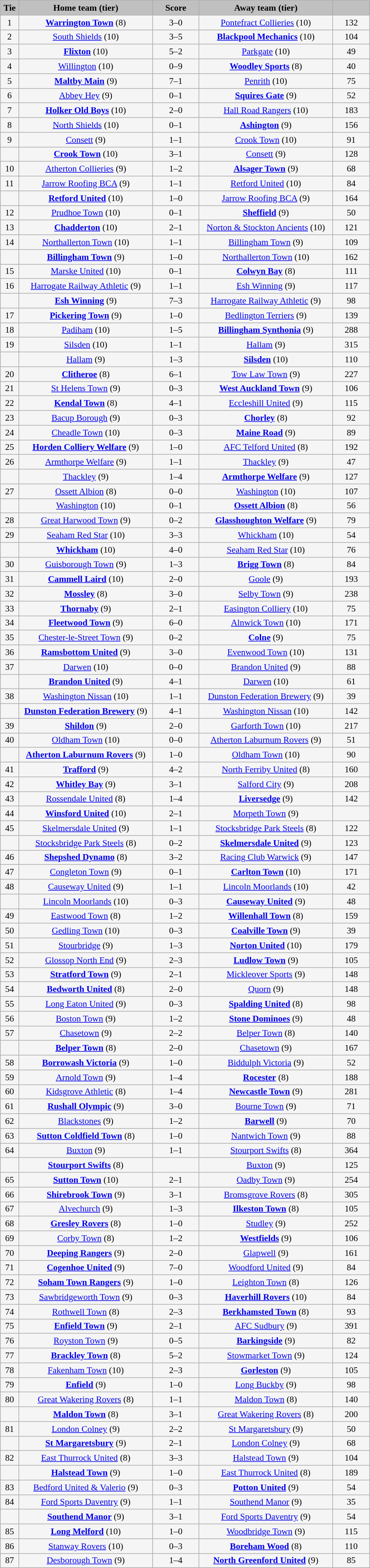<table class="wikitable" style="width: 600px; background:WhiteSmoke; text-align:center; font-size:90%">
<tr>
<td scope="col" style="width:  5.00%; background:silver;"><strong>Tie</strong></td>
<td scope="col" style="width: 36.25%; background:silver;"><strong>Home team (tier)</strong></td>
<td scope="col" style="width: 12.50%; background:silver;"><strong>Score</strong></td>
<td scope="col" style="width: 36.25%; background:silver;"><strong>Away team (tier)</strong></td>
<td scope="col" style="width: 10.00%; background:silver;"><strong></strong></td>
</tr>
<tr>
<td>1</td>
<td><strong><a href='#'>Warrington Town</a></strong> (8)</td>
<td>3–0</td>
<td><a href='#'>Pontefract Collieries</a> (10)</td>
<td>132</td>
</tr>
<tr>
<td>2</td>
<td><a href='#'>South Shields</a> (10)</td>
<td>3–5</td>
<td><strong><a href='#'>Blackpool Mechanics</a></strong> (10)</td>
<td>104</td>
</tr>
<tr>
<td>3</td>
<td><strong><a href='#'>Flixton</a></strong> (10)</td>
<td>5–2</td>
<td><a href='#'>Parkgate</a> (10)</td>
<td>49</td>
</tr>
<tr>
<td>4</td>
<td><a href='#'>Willington</a> (10)</td>
<td>0–9</td>
<td><strong><a href='#'>Woodley Sports</a></strong> (8)</td>
<td>40</td>
</tr>
<tr>
<td>5</td>
<td><strong><a href='#'>Maltby Main</a></strong> (9)</td>
<td>7–1</td>
<td><a href='#'>Penrith</a> (10)</td>
<td>75</td>
</tr>
<tr>
<td>6</td>
<td><a href='#'>Abbey Hey</a> (9)</td>
<td>0–1</td>
<td><strong><a href='#'>Squires Gate</a></strong> (9)</td>
<td>52</td>
</tr>
<tr>
<td>7</td>
<td><strong><a href='#'>Holker Old Boys</a></strong> (10)</td>
<td>2–0</td>
<td><a href='#'>Hall Road Rangers</a> (10)</td>
<td>183</td>
</tr>
<tr>
<td>8</td>
<td><a href='#'>North Shields</a> (10)</td>
<td>0–1</td>
<td><strong><a href='#'>Ashington</a></strong> (9)</td>
<td>156</td>
</tr>
<tr>
<td>9</td>
<td><a href='#'>Consett</a> (9)</td>
<td>1–1</td>
<td><a href='#'>Crook Town</a> (10)</td>
<td>91</td>
</tr>
<tr>
<td><em></em></td>
<td><strong><a href='#'>Crook Town</a></strong> (10)</td>
<td>3–1</td>
<td><a href='#'>Consett</a> (9)</td>
<td>128</td>
</tr>
<tr>
<td>10</td>
<td><a href='#'>Atherton Collieries</a> (9)</td>
<td>1–2</td>
<td><strong><a href='#'>Alsager Town</a></strong> (9)</td>
<td>68</td>
</tr>
<tr>
<td>11</td>
<td><a href='#'>Jarrow Roofing BCA</a> (9)</td>
<td>1–1</td>
<td><a href='#'>Retford United</a> (10)</td>
<td>84</td>
</tr>
<tr>
<td><em></em></td>
<td><strong><a href='#'>Retford United</a></strong> (10)</td>
<td>1–0</td>
<td><a href='#'>Jarrow Roofing BCA</a> (9)</td>
<td>164</td>
</tr>
<tr>
<td>12</td>
<td><a href='#'>Prudhoe Town</a> (10)</td>
<td>0–1</td>
<td><strong><a href='#'>Sheffield</a></strong> (9)</td>
<td>50</td>
</tr>
<tr>
<td>13</td>
<td><strong><a href='#'>Chadderton</a></strong> (10)</td>
<td>2–1</td>
<td><a href='#'>Norton & Stockton Ancients</a> (10)</td>
<td>121</td>
</tr>
<tr>
<td>14</td>
<td><a href='#'>Northallerton Town</a> (10)</td>
<td>1–1</td>
<td><a href='#'>Billingham Town</a> (9)</td>
<td>109</td>
</tr>
<tr>
<td><em></em></td>
<td><strong><a href='#'>Billingham Town</a></strong> (9)</td>
<td>1–0</td>
<td><a href='#'>Northallerton Town</a> (10)</td>
<td>162</td>
</tr>
<tr>
<td>15</td>
<td><a href='#'>Marske United</a> (10)</td>
<td>0–1</td>
<td><strong><a href='#'>Colwyn Bay</a></strong> (8)</td>
<td>111</td>
</tr>
<tr>
<td>16</td>
<td><a href='#'>Harrogate Railway Athletic</a> (9)</td>
<td>1–1</td>
<td><a href='#'>Esh Winning</a> (9)</td>
<td>117</td>
</tr>
<tr>
<td><em></em></td>
<td><strong><a href='#'>Esh Winning</a></strong> (9)</td>
<td>7–3</td>
<td><a href='#'>Harrogate Railway Athletic</a> (9)</td>
<td>98</td>
</tr>
<tr>
<td>17</td>
<td><strong><a href='#'>Pickering Town</a></strong> (9)</td>
<td>1–0</td>
<td><a href='#'>Bedlington Terriers</a> (9)</td>
<td>139</td>
</tr>
<tr>
<td>18</td>
<td><a href='#'>Padiham</a> (10)</td>
<td>1–5</td>
<td><strong><a href='#'>Billingham Synthonia</a></strong> (9)</td>
<td>288</td>
</tr>
<tr>
<td>19</td>
<td><a href='#'>Silsden</a> (10)</td>
<td>1–1</td>
<td><a href='#'>Hallam</a> (9)</td>
<td>315</td>
</tr>
<tr>
<td><em></em></td>
<td><a href='#'>Hallam</a> (9)</td>
<td>1–3</td>
<td><strong><a href='#'>Silsden</a></strong> (10)</td>
<td>110</td>
</tr>
<tr>
<td>20</td>
<td><strong><a href='#'>Clitheroe</a></strong> (8)</td>
<td>6–1</td>
<td><a href='#'>Tow Law Town</a> (9)</td>
<td>227</td>
</tr>
<tr>
<td>21</td>
<td><a href='#'>St Helens Town</a> (9)</td>
<td>0–3</td>
<td><strong><a href='#'>West Auckland Town</a></strong> (9)</td>
<td>106</td>
</tr>
<tr>
<td>22</td>
<td><strong><a href='#'>Kendal Town</a></strong> (8)</td>
<td>4–1</td>
<td><a href='#'>Eccleshill United</a> (9)</td>
<td>115</td>
</tr>
<tr>
<td>23</td>
<td><a href='#'>Bacup Borough</a> (9)</td>
<td>0–3</td>
<td><strong><a href='#'>Chorley</a></strong> (8)</td>
<td>92</td>
</tr>
<tr>
<td>24</td>
<td><a href='#'>Cheadle Town</a> (10)</td>
<td>0–3</td>
<td><strong><a href='#'>Maine Road</a></strong> (9)</td>
<td>89</td>
</tr>
<tr>
<td>25</td>
<td><strong><a href='#'>Horden Colliery Welfare</a></strong> (9)</td>
<td>1–0</td>
<td><a href='#'>AFC Telford United</a> (8)</td>
<td>192</td>
</tr>
<tr>
<td>26</td>
<td><a href='#'>Armthorpe Welfare</a> (9)</td>
<td>1–1</td>
<td><a href='#'>Thackley</a> (9)</td>
<td>47</td>
</tr>
<tr>
<td><em></em></td>
<td><a href='#'>Thackley</a> (9)</td>
<td>1–4</td>
<td><strong><a href='#'>Armthorpe Welfare</a></strong> (9)</td>
<td>127</td>
</tr>
<tr>
<td>27</td>
<td><a href='#'>Ossett Albion</a> (8)</td>
<td>0–0</td>
<td><a href='#'>Washington</a> (10)</td>
<td>107</td>
</tr>
<tr>
<td><em></em></td>
<td><a href='#'>Washington</a> (10)</td>
<td>0–1</td>
<td><strong><a href='#'>Ossett Albion</a></strong> (8)</td>
<td>56</td>
</tr>
<tr>
<td>28</td>
<td><a href='#'>Great Harwood Town</a> (9)</td>
<td>0–2</td>
<td><strong><a href='#'>Glasshoughton Welfare</a></strong> (9)</td>
<td>79</td>
</tr>
<tr>
<td>29</td>
<td><a href='#'>Seaham Red Star</a> (10)</td>
<td>3–3</td>
<td><a href='#'>Whickham</a> (10)</td>
<td>54</td>
</tr>
<tr>
<td><em></em></td>
<td><strong><a href='#'>Whickham</a></strong> (10)</td>
<td>4–0</td>
<td><a href='#'>Seaham Red Star</a> (10)</td>
<td>76</td>
</tr>
<tr>
<td>30</td>
<td><a href='#'>Guisborough Town</a> (9)</td>
<td>1–3</td>
<td><strong><a href='#'>Brigg Town</a></strong> (8)</td>
<td>84</td>
</tr>
<tr>
<td>31</td>
<td><strong><a href='#'>Cammell Laird</a></strong> (10)</td>
<td>2–0</td>
<td><a href='#'>Goole</a> (9)</td>
<td>193</td>
</tr>
<tr>
<td>32</td>
<td><strong><a href='#'>Mossley</a></strong> (8)</td>
<td>3–0</td>
<td><a href='#'>Selby Town</a> (9)</td>
<td>238</td>
</tr>
<tr>
<td>33</td>
<td><strong><a href='#'>Thornaby</a></strong> (9)</td>
<td>2–1</td>
<td><a href='#'>Easington Colliery</a> (10)</td>
<td>75</td>
</tr>
<tr>
<td>34</td>
<td><strong><a href='#'>Fleetwood Town</a></strong> (9)</td>
<td>6–0</td>
<td><a href='#'>Alnwick Town</a> (10)</td>
<td>171</td>
</tr>
<tr>
<td>35</td>
<td><a href='#'>Chester-le-Street Town</a> (9)</td>
<td>0–2</td>
<td><strong><a href='#'>Colne</a></strong> (9)</td>
<td>75</td>
</tr>
<tr>
<td>36</td>
<td><strong><a href='#'>Ramsbottom United</a></strong> (9)</td>
<td>3–0</td>
<td><a href='#'>Evenwood Town</a> (10)</td>
<td>131</td>
</tr>
<tr>
<td>37</td>
<td><a href='#'>Darwen</a> (10)</td>
<td>0–0</td>
<td><a href='#'>Brandon United</a> (9)</td>
<td>88</td>
</tr>
<tr>
<td><em></em></td>
<td><strong><a href='#'>Brandon United</a></strong> (9)</td>
<td>4–1</td>
<td><a href='#'>Darwen</a> (10)</td>
<td>61</td>
</tr>
<tr>
<td>38</td>
<td><a href='#'>Washington Nissan</a> (10)</td>
<td>1–1</td>
<td><a href='#'>Dunston Federation Brewery</a> (9)</td>
<td>39</td>
</tr>
<tr>
<td><em></em></td>
<td><strong><a href='#'>Dunston Federation Brewery</a></strong> (9)</td>
<td>4–1</td>
<td><a href='#'>Washington Nissan</a> (10)</td>
<td>142</td>
</tr>
<tr>
<td>39</td>
<td><strong><a href='#'>Shildon</a></strong> (9)</td>
<td>2–0</td>
<td><a href='#'>Garforth Town</a> (10)</td>
<td>217</td>
</tr>
<tr>
<td>40</td>
<td><a href='#'>Oldham Town</a> (10)</td>
<td>0–0</td>
<td><a href='#'>Atherton Laburnum Rovers</a> (9)</td>
<td>51</td>
</tr>
<tr>
<td><em></em></td>
<td><strong><a href='#'>Atherton Laburnum Rovers</a></strong> (9)</td>
<td>1–0</td>
<td><a href='#'>Oldham Town</a> (10)</td>
<td>90</td>
</tr>
<tr>
<td>41</td>
<td><strong><a href='#'>Trafford</a></strong> (9)</td>
<td>4–2</td>
<td><a href='#'>North Ferriby United</a> (8)</td>
<td>160</td>
</tr>
<tr>
<td>42</td>
<td><strong><a href='#'>Whitley Bay</a></strong> (9)</td>
<td>3–1</td>
<td><a href='#'>Salford City</a> (9)</td>
<td>208</td>
</tr>
<tr>
<td>43</td>
<td><a href='#'>Rossendale United</a> (8)</td>
<td>1–4</td>
<td><strong><a href='#'>Liversedge</a></strong> (9)</td>
<td>142</td>
</tr>
<tr>
<td>44</td>
<td><strong><a href='#'>Winsford United</a></strong> (10)</td>
<td>2–1</td>
<td><a href='#'>Morpeth Town</a> (9)</td>
<td></td>
</tr>
<tr>
<td>45</td>
<td><a href='#'>Skelmersdale United</a> (9)</td>
<td>1–1</td>
<td><a href='#'>Stocksbridge Park Steels</a> (8)</td>
<td>122</td>
</tr>
<tr>
<td><em></em></td>
<td><a href='#'>Stocksbridge Park Steels</a> (8)</td>
<td>0–2</td>
<td><strong><a href='#'>Skelmersdale United</a></strong> (9)</td>
<td>123</td>
</tr>
<tr>
<td>46</td>
<td><strong><a href='#'>Shepshed Dynamo</a></strong> (8)</td>
<td>3–2</td>
<td><a href='#'>Racing Club Warwick</a> (9)</td>
<td>147</td>
</tr>
<tr>
<td>47</td>
<td><a href='#'>Congleton Town</a> (9)</td>
<td>0–1</td>
<td><strong><a href='#'>Carlton Town</a></strong> (10)</td>
<td>171</td>
</tr>
<tr>
<td>48</td>
<td><a href='#'>Causeway United</a> (9)</td>
<td>1–1</td>
<td><a href='#'>Lincoln Moorlands</a> (10)</td>
<td>42</td>
</tr>
<tr>
<td><em></em></td>
<td><a href='#'>Lincoln Moorlands</a> (10)</td>
<td>0–3</td>
<td><strong><a href='#'>Causeway United</a></strong> (9)</td>
<td>48</td>
</tr>
<tr>
<td>49</td>
<td><a href='#'>Eastwood Town</a> (8)</td>
<td>1–2</td>
<td><strong><a href='#'>Willenhall Town</a></strong> (8)</td>
<td>159</td>
</tr>
<tr>
<td>50</td>
<td><a href='#'>Gedling Town</a> (10)</td>
<td>0–3</td>
<td><strong><a href='#'>Coalville Town</a></strong> (9)</td>
<td>39</td>
</tr>
<tr>
<td>51</td>
<td><a href='#'>Stourbridge</a> (9)</td>
<td>1–3</td>
<td><strong><a href='#'>Norton United</a></strong> (10)</td>
<td>179</td>
</tr>
<tr>
<td>52</td>
<td><a href='#'>Glossop North End</a> (9)</td>
<td>2–3</td>
<td><strong><a href='#'>Ludlow Town</a></strong> (9)</td>
<td>105</td>
</tr>
<tr>
<td>53</td>
<td><strong><a href='#'>Stratford Town</a></strong> (9)</td>
<td>2–1</td>
<td><a href='#'>Mickleover Sports</a> (9)</td>
<td>148</td>
</tr>
<tr>
<td>54</td>
<td><strong><a href='#'>Bedworth United</a></strong> (8)</td>
<td>2–0</td>
<td><a href='#'>Quorn</a> (9)</td>
<td>148</td>
</tr>
<tr>
<td>55</td>
<td><a href='#'>Long Eaton United</a> (9)</td>
<td>0–3</td>
<td><strong><a href='#'>Spalding United</a></strong> (8)</td>
<td>98</td>
</tr>
<tr>
<td>56</td>
<td><a href='#'>Boston Town</a> (9)</td>
<td>1–2</td>
<td><strong><a href='#'>Stone Dominoes</a></strong> (9)</td>
<td>48</td>
</tr>
<tr>
<td>57</td>
<td><a href='#'>Chasetown</a> (9)</td>
<td>2–2</td>
<td><a href='#'>Belper Town</a> (8)</td>
<td>140</td>
</tr>
<tr>
<td><em></em></td>
<td><strong><a href='#'>Belper Town</a></strong> (8)</td>
<td>2–0</td>
<td><a href='#'>Chasetown</a> (9)</td>
<td>167</td>
</tr>
<tr>
<td>58</td>
<td><strong><a href='#'>Borrowash Victoria</a></strong> (9)</td>
<td>1–0</td>
<td><a href='#'>Biddulph Victoria</a> (9)</td>
<td>52</td>
</tr>
<tr>
<td>59</td>
<td><a href='#'>Arnold Town</a> (9)</td>
<td>1–4</td>
<td><strong><a href='#'>Rocester</a></strong> (8)</td>
<td>188</td>
</tr>
<tr>
<td>60</td>
<td><a href='#'>Kidsgrove Athletic</a> (8)</td>
<td>1–4</td>
<td><strong><a href='#'>Newcastle Town</a></strong> (9)</td>
<td>281</td>
</tr>
<tr>
<td>61</td>
<td><strong><a href='#'>Rushall Olympic</a></strong> (9)</td>
<td>3–0</td>
<td><a href='#'>Bourne Town</a> (9)</td>
<td>71</td>
</tr>
<tr>
<td>62</td>
<td><a href='#'>Blackstones</a> (9)</td>
<td>1–2</td>
<td><strong><a href='#'>Barwell</a></strong> (9)</td>
<td>70</td>
</tr>
<tr>
<td>63</td>
<td><strong><a href='#'>Sutton Coldfield Town</a></strong> (8)</td>
<td>1–0</td>
<td><a href='#'>Nantwich Town</a> (9)</td>
<td>88</td>
</tr>
<tr>
<td>64</td>
<td><a href='#'>Buxton</a> (9)</td>
<td>1–1</td>
<td><a href='#'>Stourport Swifts</a> (8)</td>
<td>364</td>
</tr>
<tr>
<td><em></em></td>
<td><strong><a href='#'>Stourport Swifts</a></strong> (8)</td>
<td></td>
<td><a href='#'>Buxton</a> (9)</td>
<td>125</td>
</tr>
<tr>
<td>65</td>
<td><strong><a href='#'>Sutton Town</a></strong> (10)</td>
<td>2–1</td>
<td><a href='#'>Oadby Town</a> (9)</td>
<td>254</td>
</tr>
<tr>
<td>66</td>
<td><strong><a href='#'>Shirebrook Town</a></strong> (9)</td>
<td>3–1</td>
<td><a href='#'>Bromsgrove Rovers</a> (8)</td>
<td>305</td>
</tr>
<tr>
<td>67</td>
<td><a href='#'>Alvechurch</a> (9)</td>
<td>1–3</td>
<td><strong><a href='#'>Ilkeston Town</a></strong> (8)</td>
<td>105</td>
</tr>
<tr>
<td>68</td>
<td><strong><a href='#'>Gresley Rovers</a></strong> (8)</td>
<td>1–0</td>
<td><a href='#'>Studley</a> (9)</td>
<td>252</td>
</tr>
<tr>
<td>69</td>
<td><a href='#'>Corby Town</a> (8)</td>
<td>1–2</td>
<td><strong><a href='#'>Westfields</a></strong> (9)</td>
<td>106</td>
</tr>
<tr>
<td>70</td>
<td><strong><a href='#'>Deeping Rangers</a></strong> (9)</td>
<td>2–0</td>
<td><a href='#'>Glapwell</a> (9)</td>
<td>161</td>
</tr>
<tr>
<td>71</td>
<td><strong><a href='#'>Cogenhoe United</a></strong> (9)</td>
<td>7–0</td>
<td><a href='#'>Woodford United</a> (9)</td>
<td>84</td>
</tr>
<tr>
<td>72</td>
<td><strong><a href='#'>Soham Town Rangers</a></strong> (9)</td>
<td>1–0</td>
<td><a href='#'>Leighton Town</a> (8)</td>
<td>126</td>
</tr>
<tr>
<td>73</td>
<td><a href='#'>Sawbridgeworth Town</a> (9)</td>
<td>0–3</td>
<td><strong><a href='#'>Haverhill Rovers</a></strong> (10)</td>
<td>84</td>
</tr>
<tr>
<td>74</td>
<td><a href='#'>Rothwell Town</a> (8)</td>
<td>2–3</td>
<td><strong><a href='#'>Berkhamsted Town</a></strong> (8)</td>
<td>93</td>
</tr>
<tr>
<td>75</td>
<td><strong><a href='#'>Enfield Town</a></strong> (9)</td>
<td>2–1</td>
<td><a href='#'>AFC Sudbury</a> (9)</td>
<td>391</td>
</tr>
<tr>
<td>76</td>
<td><a href='#'>Royston Town</a> (9)</td>
<td>0–5</td>
<td><strong><a href='#'>Barkingside</a></strong> (9)</td>
<td>82</td>
</tr>
<tr>
<td>77</td>
<td><strong><a href='#'>Brackley Town</a></strong> (8)</td>
<td>5–2</td>
<td><a href='#'>Stowmarket Town</a> (9)</td>
<td>124</td>
</tr>
<tr>
<td>78</td>
<td><a href='#'>Fakenham Town</a> (10)</td>
<td>2–3</td>
<td><strong><a href='#'>Gorleston</a></strong> (9)</td>
<td>105</td>
</tr>
<tr>
<td>79</td>
<td><strong><a href='#'>Enfield</a></strong> (9)</td>
<td>1–0</td>
<td><a href='#'>Long Buckby</a> (9)</td>
<td>98</td>
</tr>
<tr>
<td>80</td>
<td><a href='#'>Great Wakering Rovers</a> (8)</td>
<td>1–1</td>
<td><a href='#'>Maldon Town</a> (8)</td>
<td>140</td>
</tr>
<tr>
<td><em></em></td>
<td><strong><a href='#'>Maldon Town</a></strong> (8)</td>
<td>3–1</td>
<td><a href='#'>Great Wakering Rovers</a> (8)</td>
<td>200</td>
</tr>
<tr>
<td>81</td>
<td><a href='#'>London Colney</a> (9)</td>
<td>2–2</td>
<td><a href='#'>St Margaretsbury</a> (9)</td>
<td>50</td>
</tr>
<tr>
<td><em></em></td>
<td><strong><a href='#'>St Margaretsbury</a></strong> (9)</td>
<td>2–1</td>
<td><a href='#'>London Colney</a> (9)</td>
<td>68</td>
</tr>
<tr>
<td>82</td>
<td><a href='#'>East Thurrock United</a> (8)</td>
<td>3–3</td>
<td><a href='#'>Halstead Town</a> (9)</td>
<td>104</td>
</tr>
<tr>
<td><em></em></td>
<td><strong><a href='#'>Halstead Town</a></strong> (9)</td>
<td>1–0</td>
<td><a href='#'>East Thurrock United</a> (8)</td>
<td>189</td>
</tr>
<tr>
<td>83</td>
<td><a href='#'>Bedford United & Valerio</a> (9)</td>
<td>0–3</td>
<td><strong><a href='#'>Potton United</a></strong> (9)</td>
<td>54</td>
</tr>
<tr>
<td>84</td>
<td><a href='#'>Ford Sports Daventry</a> (9)</td>
<td>1–1</td>
<td><a href='#'>Southend Manor</a> (9)</td>
<td>35</td>
</tr>
<tr>
<td><em></em></td>
<td><strong><a href='#'>Southend Manor</a></strong> (9)</td>
<td>3–1</td>
<td><a href='#'>Ford Sports Daventry</a> (9)</td>
<td>54</td>
</tr>
<tr>
<td>85</td>
<td><strong><a href='#'>Long Melford</a></strong> (10)</td>
<td>1–0</td>
<td><a href='#'>Woodbridge Town</a> (9)</td>
<td>115</td>
</tr>
<tr>
<td>86</td>
<td><a href='#'>Stanway Rovers</a> (10)</td>
<td>0–3</td>
<td><strong><a href='#'>Boreham Wood</a></strong> (8)</td>
<td>110</td>
</tr>
<tr>
<td>87</td>
<td><a href='#'>Desborough Town</a> (9)</td>
<td>1–4</td>
<td><strong><a href='#'>North Greenford United</a></strong> (9)</td>
<td>85</td>
</tr>
</table>
